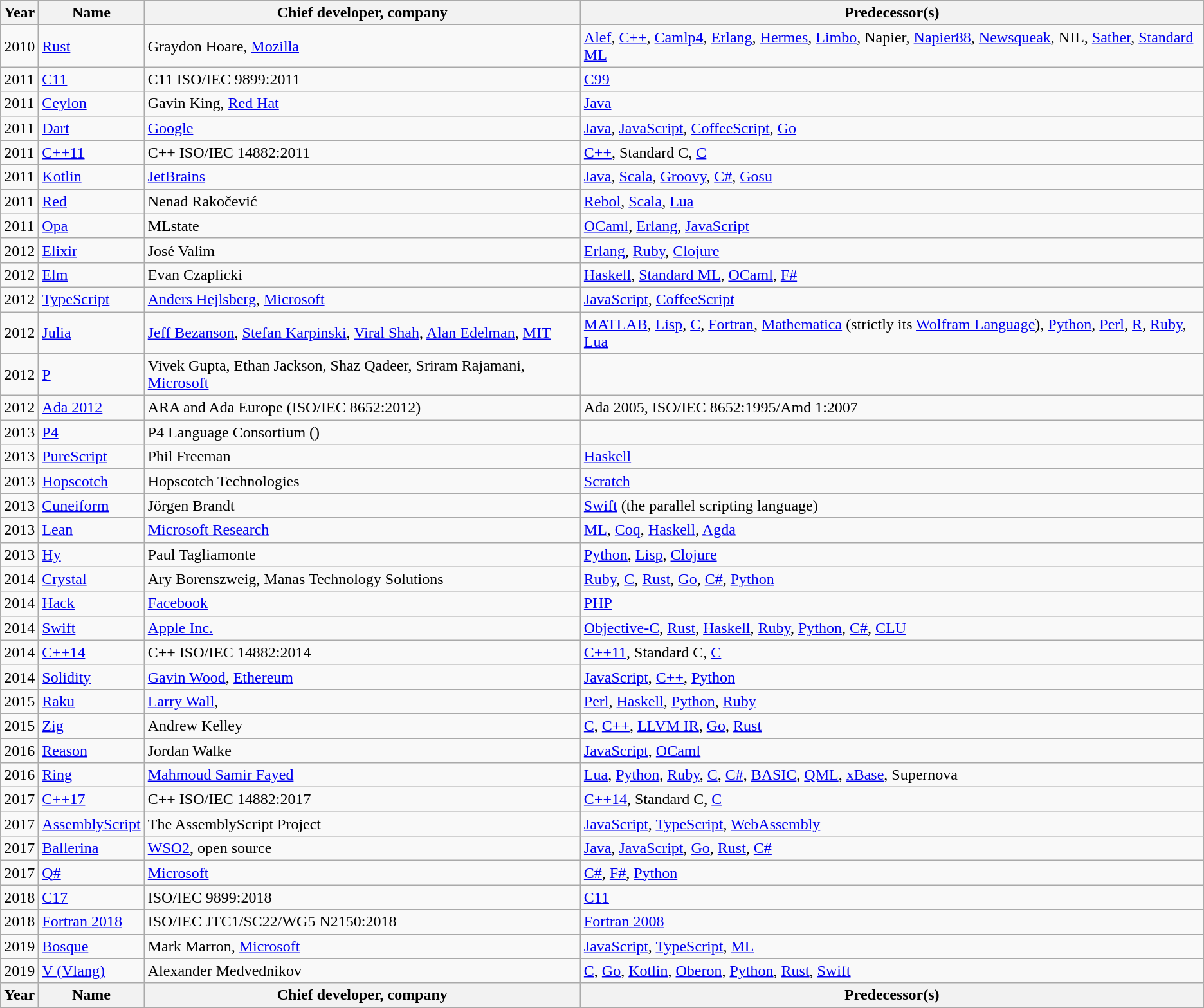<table class="wikitable sortable">
<tr>
<th>Year</th>
<th>Name</th>
<th>Chief developer, company</th>
<th>Predecessor(s)</th>
</tr>
<tr>
<td>2010</td>
<td><a href='#'>Rust</a></td>
<td>Graydon Hoare, <a href='#'>Mozilla</a></td>
<td><a href='#'>Alef</a>, <a href='#'>C++</a>, <a href='#'>Camlp4</a>, <a href='#'>Erlang</a>, <a href='#'>Hermes</a>, <a href='#'>Limbo</a>, Napier, <a href='#'>Napier88</a>, <a href='#'>Newsqueak</a>, NIL, <a href='#'>Sather</a>, <a href='#'>Standard ML</a></td>
</tr>
<tr>
<td>2011</td>
<td><a href='#'>C11</a></td>
<td>C11 ISO/IEC 9899:2011</td>
<td><a href='#'>C99</a></td>
</tr>
<tr>
<td>2011</td>
<td><a href='#'>Ceylon</a></td>
<td>Gavin King, <a href='#'>Red Hat</a></td>
<td><a href='#'>Java</a></td>
</tr>
<tr>
<td>2011</td>
<td><a href='#'>Dart</a></td>
<td><a href='#'>Google</a></td>
<td><a href='#'>Java</a>, <a href='#'>JavaScript</a>, <a href='#'>CoffeeScript</a>, <a href='#'>Go</a></td>
</tr>
<tr>
<td>2011</td>
<td><a href='#'>C++11</a></td>
<td>C++ ISO/IEC 14882:2011</td>
<td><a href='#'>C++</a>, Standard C, <a href='#'>C</a></td>
</tr>
<tr>
<td>2011</td>
<td><a href='#'>Kotlin</a></td>
<td><a href='#'>JetBrains</a></td>
<td><a href='#'>Java</a>, <a href='#'>Scala</a>, <a href='#'>Groovy</a>, <a href='#'>C#</a>, <a href='#'>Gosu</a></td>
</tr>
<tr>
<td>2011</td>
<td><a href='#'>Red</a></td>
<td>Nenad Rakočević</td>
<td><a href='#'>Rebol</a>, <a href='#'>Scala</a>, <a href='#'>Lua</a></td>
</tr>
<tr>
<td>2011</td>
<td><a href='#'>Opa</a></td>
<td>MLstate</td>
<td><a href='#'>OCaml</a>, <a href='#'>Erlang</a>, <a href='#'>JavaScript</a></td>
</tr>
<tr>
<td>2012</td>
<td><a href='#'>Elixir</a></td>
<td>José Valim</td>
<td><a href='#'>Erlang</a>, <a href='#'>Ruby</a>, <a href='#'>Clojure</a></td>
</tr>
<tr>
<td>2012</td>
<td><a href='#'>Elm</a></td>
<td>Evan Czaplicki</td>
<td><a href='#'>Haskell</a>, <a href='#'>Standard ML</a>, <a href='#'>OCaml</a>, <a href='#'>F#</a></td>
</tr>
<tr>
<td>2012</td>
<td><a href='#'>TypeScript</a></td>
<td><a href='#'>Anders Hejlsberg</a>, <a href='#'>Microsoft</a></td>
<td><a href='#'>JavaScript</a>, <a href='#'>CoffeeScript</a></td>
</tr>
<tr>
<td>2012</td>
<td><a href='#'>Julia</a></td>
<td><a href='#'>Jeff Bezanson</a>, <a href='#'>Stefan Karpinski</a>, <a href='#'>Viral Shah</a>, <a href='#'>Alan Edelman</a>, <a href='#'>MIT</a></td>
<td><a href='#'>MATLAB</a>, <a href='#'>Lisp</a>, <a href='#'>C</a>, <a href='#'>Fortran</a>, <a href='#'>Mathematica</a> (strictly its <a href='#'>Wolfram Language</a>), <a href='#'>Python</a>, <a href='#'>Perl</a>, <a href='#'>R</a>, <a href='#'>Ruby</a>, <a href='#'>Lua</a></td>
</tr>
<tr>
<td>2012</td>
<td><a href='#'>P</a></td>
<td>Vivek Gupta, Ethan Jackson, Shaz Qadeer, Sriram Rajamani, <a href='#'>Microsoft</a></td>
<td></td>
</tr>
<tr>
<td>2012</td>
<td><a href='#'>Ada 2012</a></td>
<td>ARA and Ada Europe (ISO/IEC 8652:2012)</td>
<td>Ada 2005, ISO/IEC 8652:1995/Amd 1:2007</td>
</tr>
<tr>
<td>2013</td>
<td><a href='#'>P4</a></td>
<td>P4 Language Consortium ()</td>
</tr>
<tr>
<td>2013</td>
<td><a href='#'>PureScript</a></td>
<td>Phil Freeman</td>
<td><a href='#'>Haskell</a></td>
</tr>
<tr>
<td>2013</td>
<td><a href='#'>Hopscotch</a></td>
<td>Hopscotch Technologies</td>
<td><a href='#'>Scratch</a></td>
</tr>
<tr>
<td>2013</td>
<td><a href='#'>Cuneiform</a></td>
<td>Jörgen Brandt</td>
<td><a href='#'>Swift</a> (the parallel scripting language)</td>
</tr>
<tr>
<td>2013</td>
<td><a href='#'>Lean</a></td>
<td><a href='#'>Microsoft Research</a></td>
<td><a href='#'>ML</a>, <a href='#'>Coq</a>, <a href='#'>Haskell</a>, <a href='#'>Agda</a></td>
</tr>
<tr>
<td>2013</td>
<td><a href='#'>Hy</a></td>
<td>Paul Tagliamonte</td>
<td><a href='#'>Python</a>, <a href='#'>Lisp</a>, <a href='#'>Clojure</a></td>
</tr>
<tr>
<td>2014</td>
<td><a href='#'>Crystal</a></td>
<td>Ary Borenszweig, Manas Technology Solutions</td>
<td><a href='#'>Ruby</a>, <a href='#'>C</a>, <a href='#'>Rust</a>, <a href='#'>Go</a>, <a href='#'>C#</a>, <a href='#'>Python</a></td>
</tr>
<tr>
<td>2014</td>
<td><a href='#'>Hack</a></td>
<td><a href='#'>Facebook</a></td>
<td><a href='#'>PHP</a></td>
</tr>
<tr>
<td>2014</td>
<td><a href='#'>Swift</a></td>
<td><a href='#'>Apple Inc.</a></td>
<td><a href='#'>Objective-C</a>, <a href='#'>Rust</a>, <a href='#'>Haskell</a>, <a href='#'>Ruby</a>, <a href='#'>Python</a>, <a href='#'>C#</a>, <a href='#'>CLU</a></td>
</tr>
<tr>
<td>2014</td>
<td><a href='#'>C++14</a></td>
<td>C++ ISO/IEC 14882:2014</td>
<td><a href='#'>C++11</a>, Standard C, <a href='#'>C</a></td>
</tr>
<tr>
<td>2014</td>
<td><a href='#'>Solidity</a></td>
<td><a href='#'>Gavin Wood</a>, <a href='#'>Ethereum</a></td>
<td><a href='#'>JavaScript</a>, <a href='#'>C++</a>, <a href='#'>Python</a></td>
</tr>
<tr>
<td>2015</td>
<td><a href='#'>Raku</a></td>
<td><a href='#'>Larry Wall</a>, </td>
<td><a href='#'>Perl</a>, <a href='#'>Haskell</a>, <a href='#'>Python</a>, <a href='#'>Ruby</a></td>
</tr>
<tr>
<td>2015</td>
<td><a href='#'>Zig</a></td>
<td>Andrew Kelley</td>
<td><a href='#'>C</a>, <a href='#'>C++</a>, <a href='#'>LLVM IR</a>, <a href='#'>Go</a>, <a href='#'>Rust</a></td>
</tr>
<tr>
<td>2016</td>
<td><a href='#'>Reason</a></td>
<td>Jordan Walke</td>
<td><a href='#'>JavaScript</a>, <a href='#'>OCaml</a></td>
</tr>
<tr>
<td>2016</td>
<td><a href='#'>Ring</a></td>
<td><a href='#'>Mahmoud Samir Fayed</a></td>
<td><a href='#'>Lua</a>, <a href='#'>Python</a>, <a href='#'>Ruby</a>, <a href='#'>C</a>, <a href='#'>C#</a>, <a href='#'>BASIC</a>, <a href='#'>QML</a>, <a href='#'>xBase</a>, Supernova</td>
</tr>
<tr>
<td>2017</td>
<td><a href='#'>C++17</a></td>
<td>C++ ISO/IEC 14882:2017</td>
<td><a href='#'>C++14</a>, Standard C, <a href='#'>C</a></td>
</tr>
<tr>
<td>2017</td>
<td><a href='#'>AssemblyScript</a></td>
<td>The AssemblyScript Project</td>
<td><a href='#'>JavaScript</a>, <a href='#'>TypeScript</a>, <a href='#'>WebAssembly</a></td>
</tr>
<tr>
<td>2017</td>
<td><a href='#'>Ballerina</a></td>
<td><a href='#'>WSO2</a>, open source</td>
<td><a href='#'>Java</a>, <a href='#'>JavaScript</a>, <a href='#'>Go</a>, <a href='#'>Rust</a>, <a href='#'>C#</a></td>
</tr>
<tr>
<td>2017</td>
<td><a href='#'>Q#</a></td>
<td><a href='#'>Microsoft</a></td>
<td><a href='#'>C#</a>, <a href='#'>F#</a>, <a href='#'>Python</a></td>
</tr>
<tr>
<td>2018</td>
<td><a href='#'>C17</a></td>
<td>ISO/IEC 9899:2018</td>
<td><a href='#'>C11</a></td>
</tr>
<tr>
<td>2018</td>
<td><a href='#'>Fortran 2018</a></td>
<td>ISO/IEC JTC1/SC22/WG5 N2150:2018</td>
<td><a href='#'>Fortran 2008</a></td>
</tr>
<tr>
<td>2019</td>
<td><a href='#'>Bosque</a></td>
<td>Mark Marron, <a href='#'>Microsoft</a></td>
<td><a href='#'>JavaScript</a>, <a href='#'>TypeScript</a>, <a href='#'>ML</a></td>
</tr>
<tr>
<td>2019</td>
<td><a href='#'>V (Vlang)</a></td>
<td>Alexander Medvednikov</td>
<td><a href='#'>C</a>, <a href='#'>Go</a>, <a href='#'>Kotlin</a>, <a href='#'>Oberon</a>, <a href='#'>Python</a>, <a href='#'>Rust</a>, <a href='#'>Swift</a></td>
</tr>
<tr class="sortbottom">
<th>Year</th>
<th>Name</th>
<th>Chief developer, company</th>
<th>Predecessor(s)</th>
</tr>
</table>
